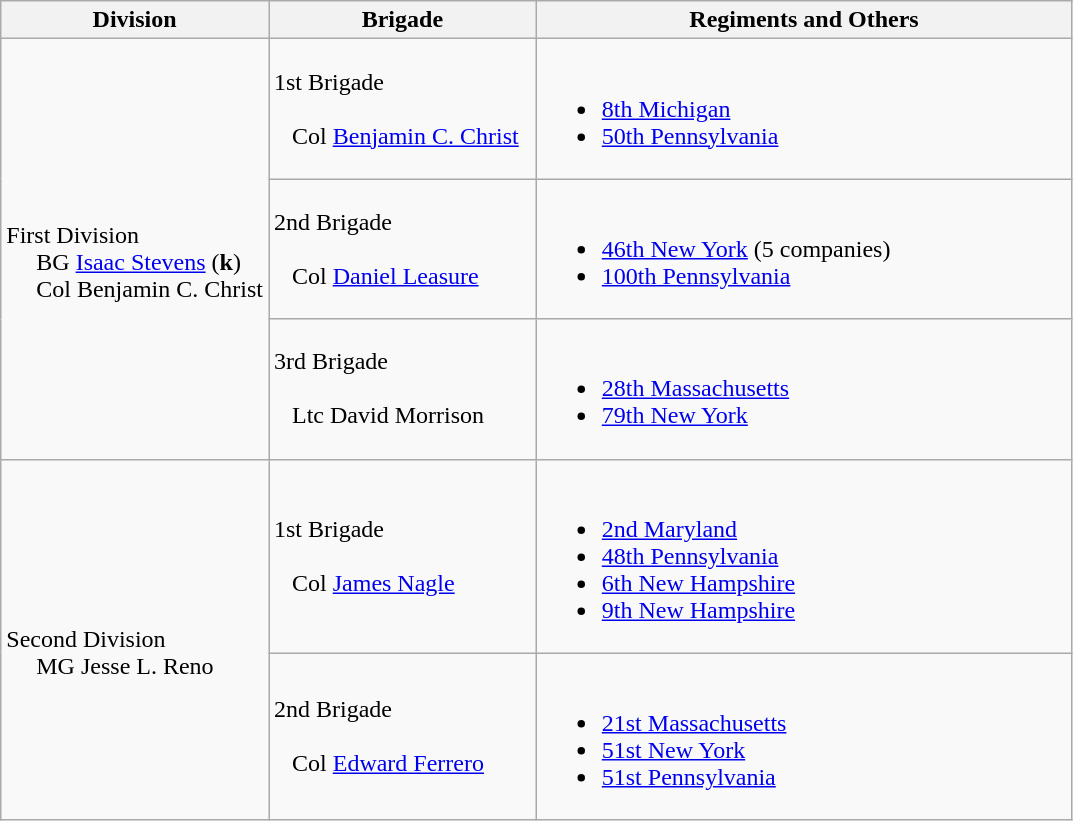<table class="wikitable">
<tr>
<th width=25%>Division</th>
<th width=25%>Brigade</th>
<th>Regiments and Others</th>
</tr>
<tr>
<td rowspan=3><br>First Division
<br>    
BG <a href='#'>Isaac Stevens</a> (<strong>k</strong>)
<br>    
Col Benjamin C. Christ</td>
<td>1st Brigade<br><br>  
Col <a href='#'>Benjamin C. Christ</a></td>
<td><br><ul><li><a href='#'>8th Michigan</a></li><li><a href='#'>50th Pennsylvania</a></li></ul></td>
</tr>
<tr>
<td>2nd Brigade<br><br>  
Col <a href='#'>Daniel Leasure</a></td>
<td><br><ul><li><a href='#'>46th New York</a> (5 companies)</li><li><a href='#'>100th Pennsylvania</a></li></ul></td>
</tr>
<tr>
<td>3rd Brigade<br><br>  
Ltc David Morrison</td>
<td><br><ul><li><a href='#'>28th Massachusetts</a></li><li><a href='#'>79th New York</a></li></ul></td>
</tr>
<tr>
<td rowspan=2><br>Second Division
<br>    
MG Jesse L. Reno</td>
<td>1st Brigade<br><br>  
Col <a href='#'>James Nagle</a></td>
<td><br><ul><li><a href='#'>2nd Maryland</a></li><li><a href='#'>48th Pennsylvania</a></li><li><a href='#'>6th New Hampshire</a></li><li><a href='#'>9th New Hampshire</a></li></ul></td>
</tr>
<tr>
<td>2nd Brigade<br><br>  
Col <a href='#'>Edward Ferrero</a></td>
<td><br><ul><li><a href='#'>21st Massachusetts</a></li><li><a href='#'>51st New York</a></li><li><a href='#'>51st Pennsylvania</a></li></ul></td>
</tr>
</table>
